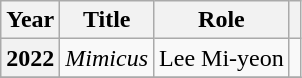<table class="wikitable plainrowheaders">
<tr>
<th scope="col">Year</th>
<th scope="col">Title</th>
<th scope="col">Role</th>
<th scope="col" class="unsortable"></th>
</tr>
<tr>
<th scope="row">2022</th>
<td><em>Mimicus</em></td>
<td>Lee Mi-yeon</td>
<td></td>
</tr>
<tr>
</tr>
</table>
